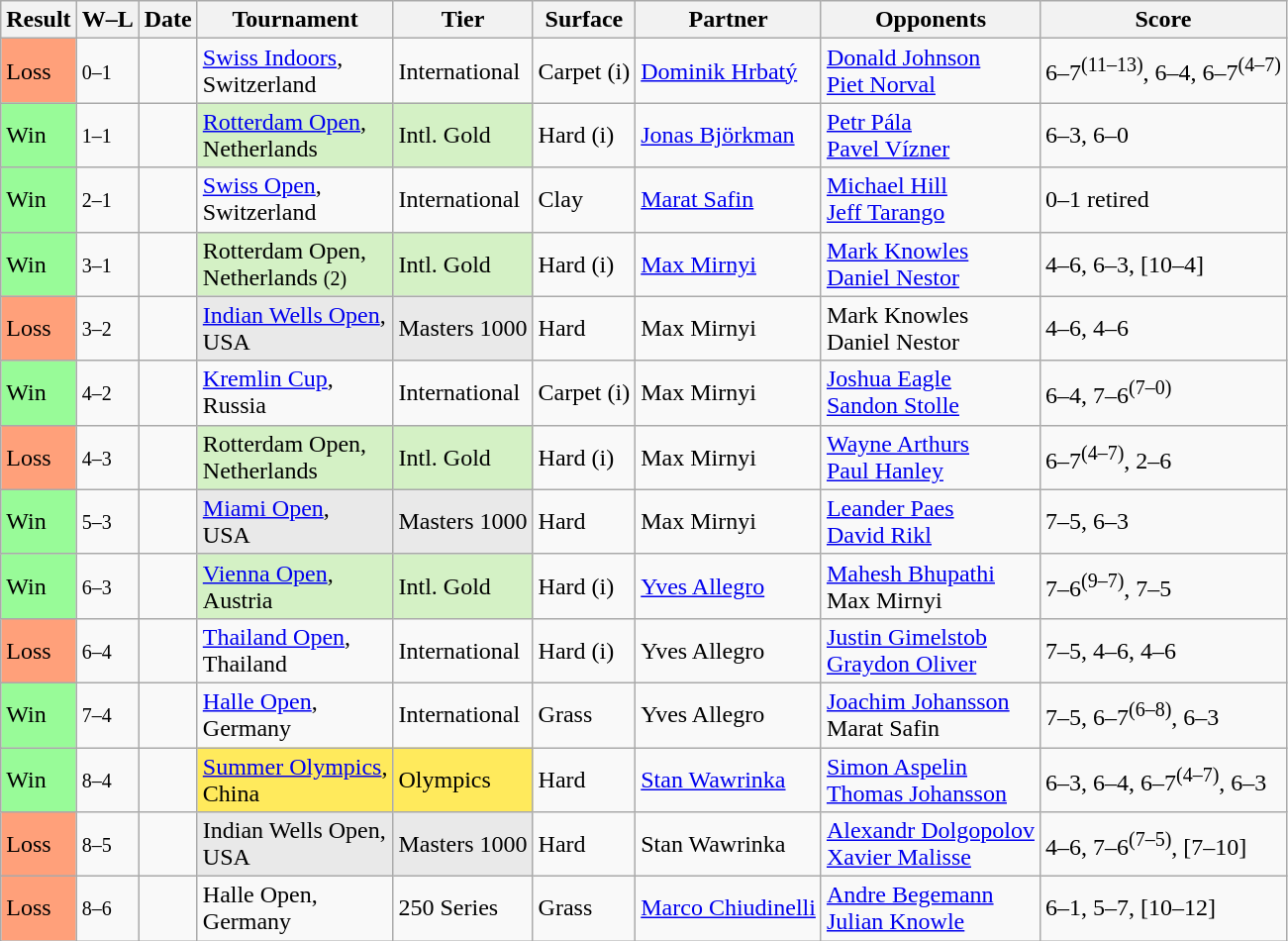<table class="sortable wikitable nowrap">
<tr>
<th>Result</th>
<th class="unsortable">W–L</th>
<th>Date</th>
<th>Tournament</th>
<th>Tier</th>
<th>Surface</th>
<th>Partner</th>
<th>Opponents</th>
<th class="unsortable">Score</th>
</tr>
<tr>
<td style="background:#ffa07a;">Loss</td>
<td><small>0–1</small></td>
<td><a href='#'></a></td>
<td><a href='#'>Swiss Indoors</a>, <br> Switzerland</td>
<td>International</td>
<td>Carpet (i)</td>
<td> <a href='#'>Dominik Hrbatý</a></td>
<td> <a href='#'>Donald Johnson</a><br> <a href='#'>Piet Norval</a></td>
<td>6–7<sup>(11–13)</sup>, 6–4, 6–7<sup>(4–7)</sup></td>
</tr>
<tr>
<td style="background:#98fb98;">Win</td>
<td><small>1–1</small></td>
<td><a href='#'></a></td>
<td style="background:#D4F1C5;"><a href='#'>Rotterdam Open</a>, <br> Netherlands</td>
<td style="background:#D4F1C5;">Intl. Gold</td>
<td>Hard (i)</td>
<td> <a href='#'>Jonas Björkman</a></td>
<td> <a href='#'>Petr Pála</a><br> <a href='#'>Pavel Vízner</a></td>
<td>6–3, 6–0</td>
</tr>
<tr>
<td style="background:#98fb98;">Win</td>
<td><small>2–1</small></td>
<td><a href='#'></a></td>
<td><a href='#'>Swiss Open</a>, <br> Switzerland</td>
<td>International</td>
<td>Clay</td>
<td> <a href='#'>Marat Safin</a></td>
<td> <a href='#'>Michael Hill</a><br> <a href='#'>Jeff Tarango</a></td>
<td>0–1 retired</td>
</tr>
<tr>
<td style="background:#98fb98;">Win</td>
<td><small>3–1</small></td>
<td><a href='#'></a></td>
<td style="background:#D4F1C5;">Rotterdam Open, <br> Netherlands <small>(2)</small></td>
<td style="background:#D4F1C5;">Intl. Gold</td>
<td>Hard (i)</td>
<td> <a href='#'>Max Mirnyi</a></td>
<td> <a href='#'>Mark Knowles</a><br> <a href='#'>Daniel Nestor</a></td>
<td>4–6, 6–3, [10–4]</td>
</tr>
<tr>
<td style="background:#ffa07a;">Loss</td>
<td><small>3–2</small></td>
<td><a href='#'></a></td>
<td style="background:#E9E9E9;"><a href='#'>Indian Wells Open</a>, <br> USA</td>
<td style="background:#E9E9E9;">Masters 1000</td>
<td>Hard</td>
<td> Max Mirnyi</td>
<td> Mark Knowles<br> Daniel Nestor</td>
<td>4–6, 4–6</td>
</tr>
<tr>
<td style="background:#98fb98;">Win</td>
<td><small>4–2</small></td>
<td><a href='#'></a></td>
<td><a href='#'>Kremlin Cup</a>, <br> Russia</td>
<td>International</td>
<td>Carpet (i)</td>
<td> Max Mirnyi</td>
<td> <a href='#'>Joshua Eagle</a><br> <a href='#'>Sandon Stolle</a></td>
<td>6–4, 7–6<sup>(7–0)</sup></td>
</tr>
<tr>
<td style="background:#ffa07a;">Loss</td>
<td><small>4–3</small></td>
<td><a href='#'></a></td>
<td style="background:#D4F1C5;">Rotterdam Open, <br> Netherlands</td>
<td style="background:#D4F1C5;">Intl. Gold</td>
<td>Hard (i)</td>
<td> Max Mirnyi</td>
<td> <a href='#'>Wayne Arthurs</a><br> <a href='#'>Paul Hanley</a></td>
<td>6–7<sup>(4–7)</sup>, 2–6</td>
</tr>
<tr>
<td style="background:#98fb98;">Win</td>
<td><small>5–3</small></td>
<td><a href='#'></a></td>
<td style="background:#E9E9E9;"><a href='#'>Miami Open</a>, <br> USA</td>
<td style="background:#E9E9E9;">Masters 1000</td>
<td>Hard</td>
<td> Max Mirnyi</td>
<td> <a href='#'>Leander Paes</a><br> <a href='#'>David Rikl</a></td>
<td>7–5, 6–3</td>
</tr>
<tr>
<td style="background:#98fb98;">Win</td>
<td><small>6–3</small></td>
<td><a href='#'></a></td>
<td style="background:#D4F1C5;"><a href='#'>Vienna Open</a>, <br> Austria</td>
<td style="background:#D4F1C5;">Intl. Gold</td>
<td>Hard (i)</td>
<td> <a href='#'>Yves Allegro</a></td>
<td> <a href='#'>Mahesh Bhupathi</a><br> Max Mirnyi</td>
<td>7–6<sup>(9–7)</sup>, 7–5</td>
</tr>
<tr>
<td style="background:#ffa07a;">Loss</td>
<td><small>6–4</small></td>
<td><a href='#'></a></td>
<td><a href='#'>Thailand Open</a>, <br> Thailand</td>
<td>International</td>
<td>Hard (i)</td>
<td> Yves Allegro</td>
<td> <a href='#'>Justin Gimelstob</a><br> <a href='#'>Graydon Oliver</a></td>
<td>7–5, 4–6, 4–6</td>
</tr>
<tr>
<td style="background:#98fb98;">Win</td>
<td><small>7–4</small></td>
<td><a href='#'></a></td>
<td><a href='#'>Halle Open</a>, <br> Germany</td>
<td>International</td>
<td>Grass</td>
<td> Yves Allegro</td>
<td> <a href='#'>Joachim Johansson</a><br> Marat Safin</td>
<td>7–5, 6–7<sup>(6–8)</sup>, 6–3</td>
</tr>
<tr>
<td style="background:#98fb98;">Win</td>
<td><small>8–4</small></td>
<td><a href='#'></a></td>
<td style="background:#ffea5c;"><a href='#'>Summer Olympics</a>, <br> China</td>
<td style="background:#ffea5c;">Olympics</td>
<td>Hard</td>
<td> <a href='#'>Stan Wawrinka</a></td>
<td> <a href='#'>Simon Aspelin</a><br> <a href='#'>Thomas Johansson</a></td>
<td>6–3, 6–4, 6–7<sup>(4–7)</sup>, 6–3</td>
</tr>
<tr>
<td style="background:#ffa07a;">Loss</td>
<td><small>8–5</small></td>
<td><a href='#'></a></td>
<td style="background:#E9E9E9;">Indian Wells Open, <br> USA</td>
<td style="background:#E9E9E9;">Masters 1000</td>
<td>Hard</td>
<td> Stan Wawrinka</td>
<td> <a href='#'>Alexandr Dolgopolov</a><br> <a href='#'>Xavier Malisse</a></td>
<td>4–6, 7–6<sup>(7–5)</sup>, [7–10]</td>
</tr>
<tr>
<td style="background:#ffa07a;">Loss</td>
<td><small>8–6</small></td>
<td><a href='#'></a></td>
<td>Halle Open, <br> Germany</td>
<td>250 Series</td>
<td>Grass</td>
<td> <a href='#'>Marco Chiudinelli</a></td>
<td> <a href='#'>Andre Begemann</a><br> <a href='#'>Julian Knowle</a></td>
<td>6–1, 5–7, [10–12]</td>
</tr>
</table>
